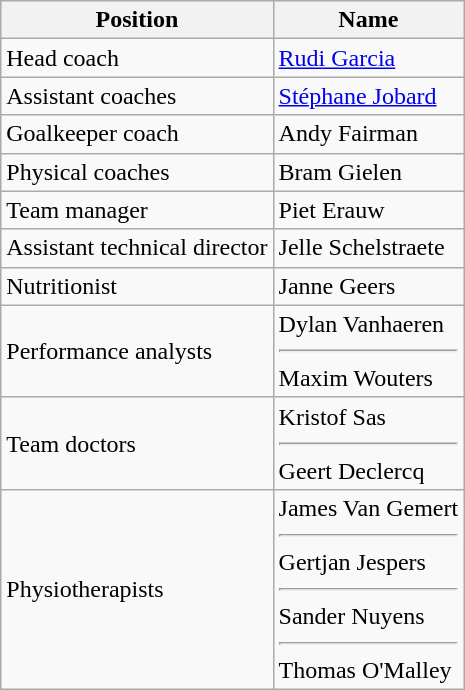<table class="wikitable">
<tr>
<th>Position</th>
<th>Name</th>
</tr>
<tr>
<td>Head coach</td>
<td> <a href='#'>Rudi Garcia</a></td>
</tr>
<tr>
<td>Assistant coaches</td>
<td> <a href='#'>Stéphane Jobard</a></td>
</tr>
<tr>
<td>Goalkeeper coach</td>
<td> Andy Fairman</td>
</tr>
<tr>
<td>Physical coaches</td>
<td> Bram Gielen</td>
</tr>
<tr>
<td>Team manager</td>
<td> Piet Erauw</td>
</tr>
<tr>
<td>Assistant technical director</td>
<td> Jelle Schelstraete</td>
</tr>
<tr>
<td>Nutritionist</td>
<td> Janne Geers</td>
</tr>
<tr>
<td>Performance analysts</td>
<td> Dylan Vanhaeren<hr> Maxim Wouters</td>
</tr>
<tr>
<td>Team doctors</td>
<td> Kristof Sas<hr> Geert Declercq</td>
</tr>
<tr>
<td>Physiotherapists</td>
<td> James Van Gemert<hr> Gertjan Jespers<hr> Sander Nuyens<hr> Thomas O'Malley</td>
</tr>
</table>
